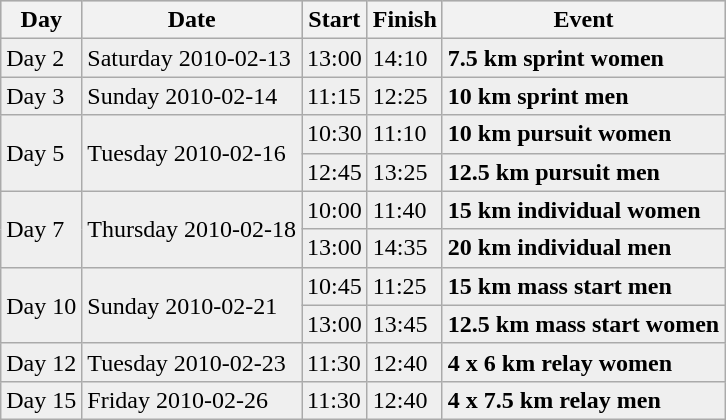<table class="wikitable"|}>
<tr bgcolor="#CCCCCC">
<th>Day</th>
<th>Date</th>
<th>Start</th>
<th>Finish</th>
<th>Event</th>
</tr>
<tr style="background:#efefef; color:black">
<td>Day 2</td>
<td>Saturday 2010-02-13</td>
<td>13:00</td>
<td>14:10</td>
<td><strong>7.5 km sprint women</strong></td>
</tr>
<tr style="background:#efefef; color:black">
<td>Day 3</td>
<td>Sunday 2010-02-14</td>
<td>11:15</td>
<td>12:25</td>
<td><strong>10 km sprint men</strong></td>
</tr>
<tr style="background:#efefef; color:black">
<td rowspan=2>Day 5</td>
<td rowspan=2>Tuesday 2010-02-16</td>
<td>10:30</td>
<td>11:10</td>
<td><strong>10 km pursuit women</strong></td>
</tr>
<tr style="background:#efefef; color:black">
<td>12:45</td>
<td>13:25</td>
<td><strong>12.5 km pursuit men</strong></td>
</tr>
<tr style="background:#efefef; color:black">
<td rowspan=2>Day 7</td>
<td rowspan=2>Thursday 2010-02-18</td>
<td>10:00</td>
<td>11:40</td>
<td><strong>15 km individual women</strong></td>
</tr>
<tr style="background:#efefef; color:black">
<td>13:00</td>
<td>14:35</td>
<td><strong>20 km individual men</strong></td>
</tr>
<tr style="background:#efefef; color:black">
<td rowspan=2>Day 10</td>
<td rowspan=2>Sunday 2010-02-21</td>
<td>10:45</td>
<td>11:25</td>
<td><strong>15 km mass start men</strong></td>
</tr>
<tr style="background:#efefef; color:black">
<td>13:00</td>
<td>13:45</td>
<td><strong>12.5 km mass start women</strong></td>
</tr>
<tr style="background:#efefef; color:black">
<td>Day 12</td>
<td>Tuesday 2010-02-23</td>
<td>11:30</td>
<td>12:40</td>
<td><strong>4 x 6 km relay women</strong></td>
</tr>
<tr style="background:#efefef; color:black">
<td>Day 15</td>
<td>Friday 2010-02-26</td>
<td>11:30</td>
<td>12:40</td>
<td><strong>4 x 7.5 km relay men</strong></td>
</tr>
</table>
